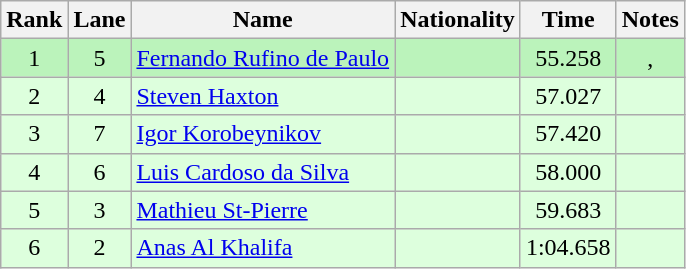<table class="wikitable" style="text-align:center;">
<tr>
<th>Rank</th>
<th>Lane</th>
<th>Name</th>
<th>Nationality</th>
<th>Time</th>
<th>Notes</th>
</tr>
<tr bgcolor=bbf3bb>
<td>1</td>
<td>5</td>
<td align=left><a href='#'>Fernando Rufino de Paulo</a></td>
<td align=left></td>
<td>55.258</td>
<td>, </td>
</tr>
<tr bgcolor=ddffdd>
<td>2</td>
<td>4</td>
<td align=left><a href='#'>Steven Haxton</a></td>
<td align=left></td>
<td>57.027</td>
<td></td>
</tr>
<tr bgcolor=ddffdd>
<td>3</td>
<td>7</td>
<td align=left><a href='#'>Igor Korobeynikov</a></td>
<td align=left></td>
<td>57.420</td>
<td></td>
</tr>
<tr bgcolor=ddffdd>
<td>4</td>
<td>6</td>
<td align=left><a href='#'>Luis Cardoso da Silva</a></td>
<td align=left></td>
<td>58.000</td>
<td></td>
</tr>
<tr bgcolor=ddffdd>
<td>5</td>
<td>3</td>
<td align=left><a href='#'>Mathieu St-Pierre</a></td>
<td align=left></td>
<td>59.683</td>
<td></td>
</tr>
<tr bgcolor=ddffdd>
<td>6</td>
<td>2</td>
<td align=left><a href='#'>Anas Al Khalifa</a></td>
<td align=left></td>
<td>1:04.658</td>
<td></td>
</tr>
</table>
